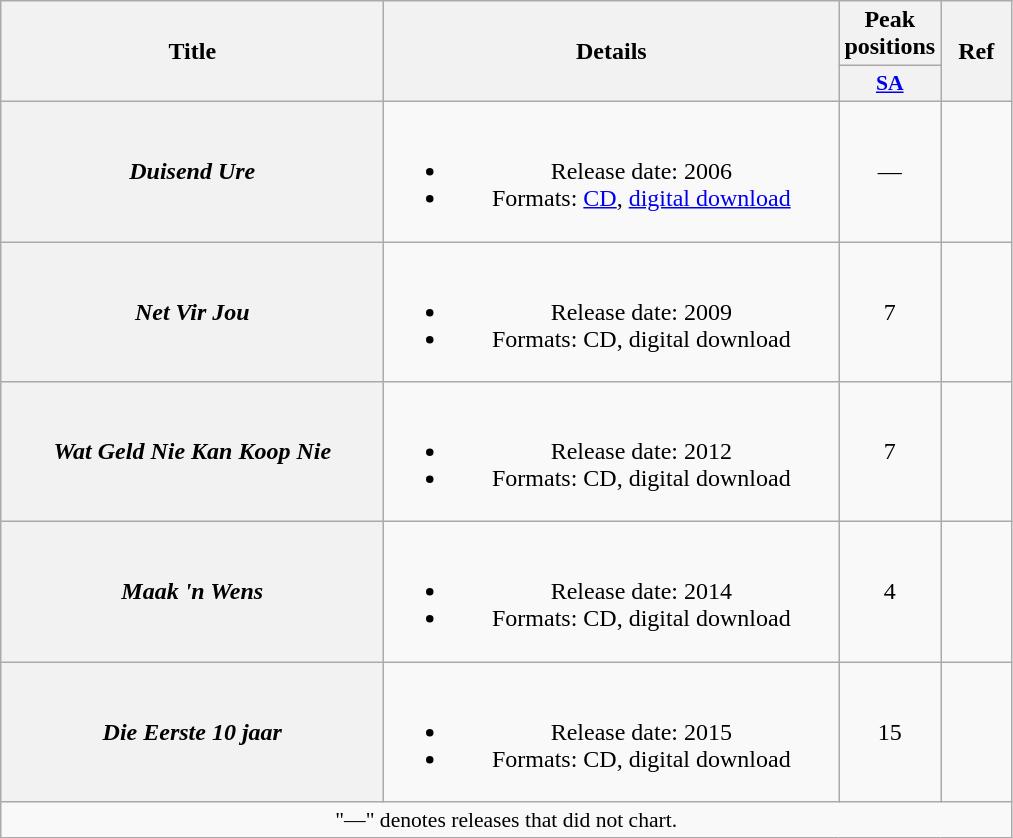<table class="wikitable plainrowheaders" style="text-align:center;">
<tr>
<th scope="col" rowspan="2" style="width:15.5em;">Title</th>
<th scope="col" rowspan="2" style="width:18.5em;">Details</th>
<th scope="col" colspan="1">Peak positions</th>
<th scope="col" rowspan="2" style="width:2.5em;">Ref</th>
</tr>
<tr>
<th scope="col" style="width:3em;font-size:90%;"><a href='#'>SA</a></th>
</tr>
<tr>
<th scope="row"><em>Duisend Ure</em></th>
<td><br><ul><li>Release date: 2006</li><li>Formats: <a href='#'>CD</a>, <a href='#'>digital download</a></li></ul></td>
<td>—</td>
<td></td>
</tr>
<tr>
<th scope="row"><em>Net Vir Jou</em></th>
<td><br><ul><li>Release date: 2009</li><li>Formats: CD, digital download</li></ul></td>
<td>7</td>
<td></td>
</tr>
<tr>
<th scope="row"><em>Wat Geld Nie Kan Koop Nie</em></th>
<td><br><ul><li>Release date: 2012</li><li>Formats: CD, digital download</li></ul></td>
<td>7</td>
<td></td>
</tr>
<tr>
<th scope="row"><em>Maak 'n Wens</em></th>
<td><br><ul><li>Release date: 2014</li><li>Formats: CD, digital download</li></ul></td>
<td>4</td>
<td></td>
</tr>
<tr>
<th scope="row"><em>Die Eerste 10 jaar</em></th>
<td><br><ul><li>Release date: 2015</li><li>Formats: CD, digital download</li></ul></td>
<td>15</td>
<td></td>
</tr>
<tr>
<td colspan="14" style="font-size:90%">"—" denotes releases that did not chart.</td>
</tr>
</table>
